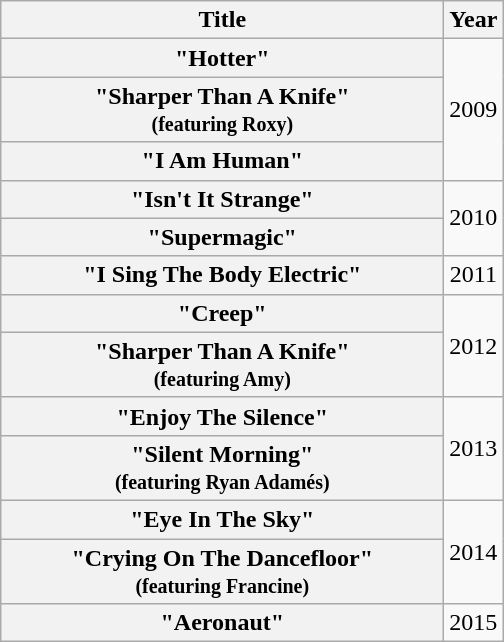<table class="wikitable plainrowheaders" style="text-align:center;">
<tr>
<th scope="col" style="width:18em;">Title</th>
<th scope="col">Year</th>
</tr>
<tr>
<th scope="row">"Hotter"</th>
<td rowspan="3">2009</td>
</tr>
<tr>
<th scope="row">"Sharper Than A Knife"<br><small>(featuring Roxy)</small></th>
</tr>
<tr>
<th scope="row">"I Am Human"</th>
</tr>
<tr>
<th scope="row">"Isn't It Strange"</th>
<td rowspan="2">2010</td>
</tr>
<tr>
<th scope="row">"Supermagic"</th>
</tr>
<tr>
<th scope="row">"I Sing The Body Electric"</th>
<td>2011</td>
</tr>
<tr>
<th scope="row">"Creep"</th>
<td rowspan="2">2012</td>
</tr>
<tr>
<th scope="row">"Sharper Than A Knife"<br><small>(featuring Amy)</small></th>
</tr>
<tr>
<th scope="row">"Enjoy The Silence"</th>
<td rowspan="2">2013</td>
</tr>
<tr>
<th scope="row">"Silent Morning" <br><small>(featuring Ryan Adamés)</small></th>
</tr>
<tr>
<th scope="row">"Eye In The Sky"</th>
<td rowspan="2">2014</td>
</tr>
<tr>
<th scope="row">"Crying On The Dancefloor" <br><small>(featuring Francine)</small></th>
</tr>
<tr>
<th scope="row">"Aeronaut"</th>
<td>2015</td>
</tr>
</table>
